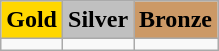<table class=wikitable>
<tr>
<td align=center bgcolor=gold> <strong>Gold</strong></td>
<td align=center bgcolor=silver> <strong>Silver</strong></td>
<td align=center bgcolor=cc9966> <strong>Bronze</strong></td>
</tr>
<tr>
<td></td>
<td></td>
<td></td>
</tr>
</table>
